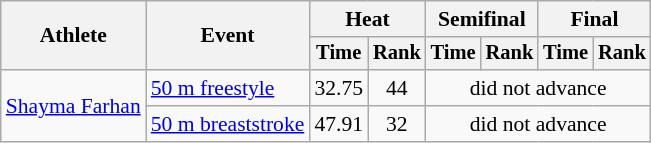<table class=wikitable style="font-size:90%">
<tr>
<th rowspan=2>Athlete</th>
<th rowspan=2>Event</th>
<th colspan="2">Heat</th>
<th colspan="2">Semifinal</th>
<th colspan="2">Final</th>
</tr>
<tr style="font-size:95%">
<th>Time</th>
<th>Rank</th>
<th>Time</th>
<th>Rank</th>
<th>Time</th>
<th>Rank</th>
</tr>
<tr align=center>
<td align=left rowspan=2><a href='#'>Shayma Farhan</a></td>
<td align=left><a href='#'>50 m freestyle</a></td>
<td>32.75</td>
<td>44</td>
<td colspan=4>did not advance</td>
</tr>
<tr align=center>
<td align=left><a href='#'>50 m breaststroke</a></td>
<td>47.91</td>
<td>32</td>
<td colspan=4>did not advance</td>
</tr>
</table>
